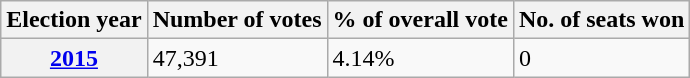<table class="wikitable">
<tr>
<th>Election year</th>
<th>Number of votes</th>
<th>% of overall vote</th>
<th>No. of seats won</th>
</tr>
<tr>
<th><a href='#'>2015</a></th>
<td>47,391</td>
<td>4.14%</td>
<td>0</td>
</tr>
</table>
